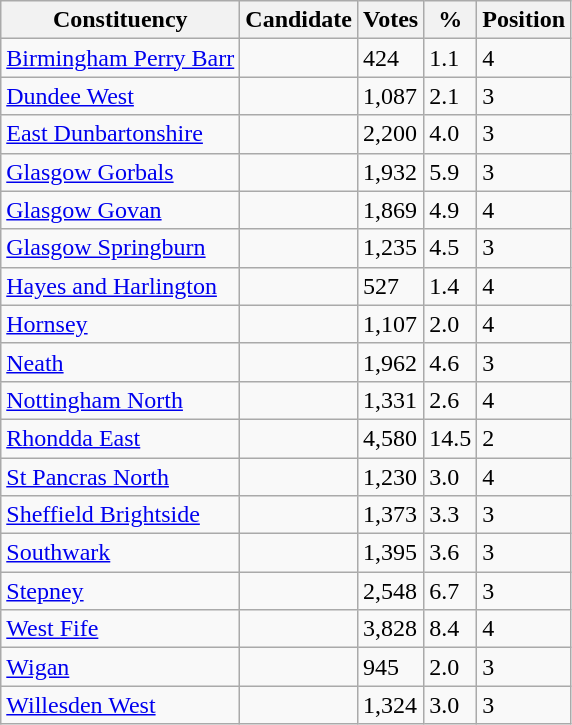<table class="wikitable sortable">
<tr>
<th>Constituency</th>
<th>Candidate</th>
<th>Votes</th>
<th>%</th>
<th>Position</th>
</tr>
<tr>
<td><a href='#'>Birmingham Perry Barr</a></td>
<td></td>
<td>424</td>
<td>1.1</td>
<td>4</td>
</tr>
<tr>
<td><a href='#'>Dundee West</a></td>
<td></td>
<td>1,087</td>
<td>2.1</td>
<td>3</td>
</tr>
<tr>
<td><a href='#'>East Dunbartonshire</a></td>
<td></td>
<td>2,200</td>
<td>4.0</td>
<td>3</td>
</tr>
<tr>
<td><a href='#'>Glasgow Gorbals</a></td>
<td></td>
<td>1,932</td>
<td>5.9</td>
<td>3</td>
</tr>
<tr>
<td><a href='#'>Glasgow Govan</a></td>
<td></td>
<td>1,869</td>
<td>4.9</td>
<td>4</td>
</tr>
<tr>
<td><a href='#'>Glasgow Springburn</a></td>
<td></td>
<td>1,235</td>
<td>4.5</td>
<td>3</td>
</tr>
<tr>
<td><a href='#'>Hayes and Harlington</a></td>
<td></td>
<td>527</td>
<td>1.4</td>
<td>4</td>
</tr>
<tr>
<td><a href='#'>Hornsey</a></td>
<td></td>
<td>1,107</td>
<td>2.0</td>
<td>4</td>
</tr>
<tr>
<td><a href='#'>Neath</a></td>
<td></td>
<td>1,962</td>
<td>4.6</td>
<td>3</td>
</tr>
<tr>
<td><a href='#'>Nottingham North</a></td>
<td></td>
<td>1,331</td>
<td>2.6</td>
<td>4</td>
</tr>
<tr>
<td><a href='#'>Rhondda East</a></td>
<td></td>
<td>4,580</td>
<td>14.5</td>
<td>2</td>
</tr>
<tr>
<td><a href='#'>St Pancras North</a></td>
<td></td>
<td>1,230</td>
<td>3.0</td>
<td>4</td>
</tr>
<tr>
<td><a href='#'>Sheffield Brightside</a></td>
<td></td>
<td>1,373</td>
<td>3.3</td>
<td>3</td>
</tr>
<tr>
<td><a href='#'>Southwark</a></td>
<td></td>
<td>1,395</td>
<td>3.6</td>
<td>3</td>
</tr>
<tr>
<td><a href='#'>Stepney</a></td>
<td></td>
<td>2,548</td>
<td>6.7</td>
<td>3</td>
</tr>
<tr>
<td><a href='#'>West Fife</a></td>
<td></td>
<td>3,828</td>
<td>8.4</td>
<td>4</td>
</tr>
<tr>
<td><a href='#'>Wigan</a></td>
<td></td>
<td>945</td>
<td>2.0</td>
<td>3</td>
</tr>
<tr>
<td><a href='#'>Willesden West</a></td>
<td></td>
<td>1,324</td>
<td>3.0</td>
<td>3</td>
</tr>
</table>
